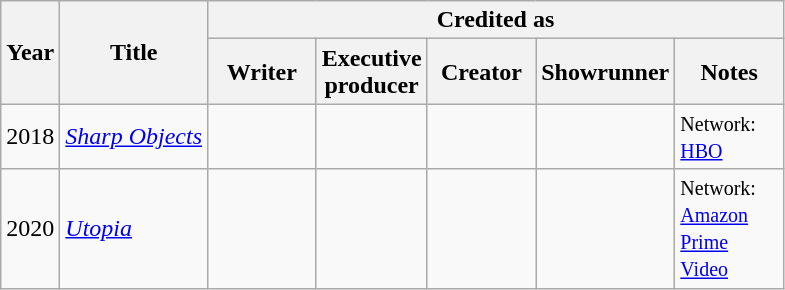<table class="wikitable sortable">
<tr>
<th rowspan=2>Year</th>
<th rowspan=2>Title</th>
<th colspan=5>Credited as</th>
</tr>
<tr>
<th width=65>Writer</th>
<th width=65>Executive producer</th>
<th width=65>Creator</th>
<th width=65>Showrunner</th>
<th width=65>Notes</th>
</tr>
<tr>
<td>2018</td>
<td><em><a href='#'>Sharp Objects</a></em></td>
<td></td>
<td></td>
<td></td>
<td></td>
<td><small>Network: <a href='#'>HBO</a></small></td>
</tr>
<tr>
<td>2020</td>
<td><em><a href='#'>Utopia</a></em></td>
<td></td>
<td></td>
<td></td>
<td></td>
<td><small>Network: <a href='#'>Amazon Prime Video</a></small></td>
</tr>
</table>
